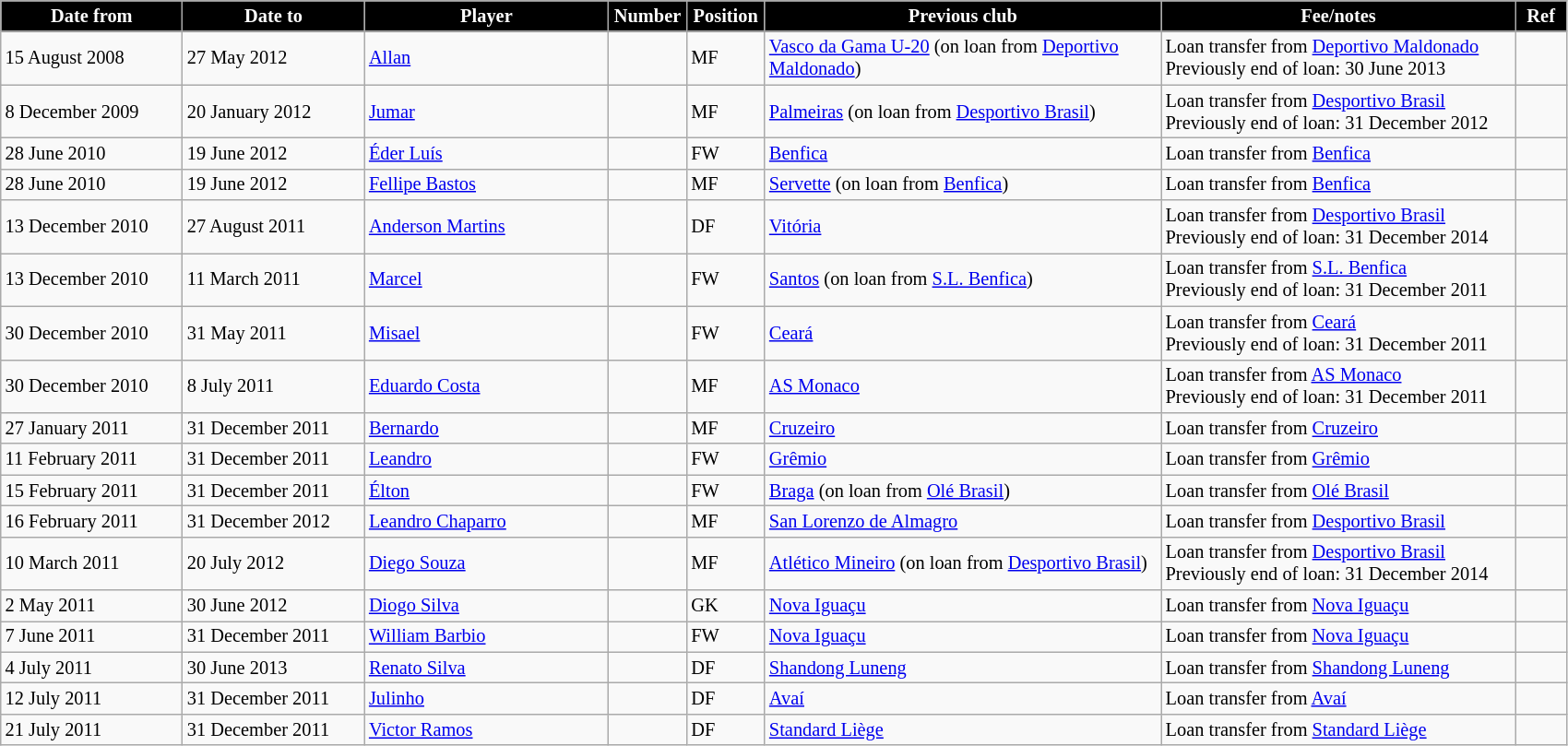<table class="wikitable" style="text-align:left; font-size:85%;">
<tr>
<th style="background:#000000; color:white; width:125px;">Date from</th>
<th style="background:#000000; color:white; width:125px;">Date to</th>
<th style="background:#000000; color:white; width:170px;">Player</th>
<th style="background:#000000; color:white; width:50px;">Number</th>
<th style="background:#000000; color:white; width:50px;">Position</th>
<th style="background:#000000; color:white; width:280px;">Previous club</th>
<th style="background:#000000; color:white; width:250px;">Fee/notes</th>
<th style="background:#000000; color:white; width:30px;">Ref</th>
</tr>
<tr>
<td>15 August 2008</td>
<td>27 May 2012</td>
<td> <a href='#'>Allan</a></td>
<td></td>
<td>MF</td>
<td> <a href='#'>Vasco da Gama U-20</a> (on loan from <a href='#'>Deportivo Maldonado</a>)</td>
<td>Loan transfer from <a href='#'>Deportivo Maldonado</a><br>Previously end of loan: 30 June 2013</td>
<td></td>
</tr>
<tr>
<td>8 December 2009</td>
<td>20 January 2012</td>
<td> <a href='#'>Jumar</a></td>
<td></td>
<td>MF</td>
<td> <a href='#'>Palmeiras</a> (on loan from <a href='#'>Desportivo Brasil</a>)</td>
<td>Loan transfer from <a href='#'>Desportivo Brasil</a><br>Previously end of loan: 31 December 2012</td>
<td></td>
</tr>
<tr>
<td>28 June 2010</td>
<td>19 June 2012</td>
<td> <a href='#'>Éder Luís</a></td>
<td></td>
<td>FW</td>
<td> <a href='#'>Benfica</a></td>
<td>Loan transfer from <a href='#'>Benfica</a></td>
<td></td>
</tr>
<tr>
<td>28 June 2010</td>
<td>19 June 2012</td>
<td> <a href='#'>Fellipe Bastos</a></td>
<td></td>
<td>MF</td>
<td> <a href='#'>Servette</a> (on loan from <a href='#'>Benfica</a>)</td>
<td>Loan transfer from <a href='#'>Benfica</a></td>
<td></td>
</tr>
<tr>
<td>13 December 2010</td>
<td>27 August 2011</td>
<td> <a href='#'>Anderson Martins</a></td>
<td></td>
<td>DF</td>
<td> <a href='#'>Vitória</a></td>
<td>Loan transfer from <a href='#'>Desportivo Brasil</a><br>Previously end of loan: 31 December 2014</td>
<td></td>
</tr>
<tr>
<td>13 December 2010</td>
<td>11 March 2011</td>
<td> <a href='#'>Marcel</a></td>
<td></td>
<td>FW</td>
<td> <a href='#'>Santos</a> (on loan from <a href='#'>S.L. Benfica</a>)</td>
<td>Loan transfer from <a href='#'>S.L. Benfica</a><br>Previously end of loan: 31 December 2011</td>
<td></td>
</tr>
<tr>
<td>30 December 2010</td>
<td>31 May 2011</td>
<td> <a href='#'>Misael</a></td>
<td></td>
<td>FW</td>
<td> <a href='#'>Ceará</a></td>
<td>Loan transfer from <a href='#'>Ceará</a><br>Previously end of loan: 31 December 2011</td>
<td></td>
</tr>
<tr>
<td>30 December 2010</td>
<td>8 July 2011</td>
<td> <a href='#'>Eduardo Costa</a></td>
<td></td>
<td>MF</td>
<td> <a href='#'>AS Monaco</a></td>
<td>Loan transfer from <a href='#'>AS Monaco</a><br>Previously end of loan: 31 December 2011</td>
<td></td>
</tr>
<tr>
<td>27 January 2011</td>
<td>31 December 2011</td>
<td> <a href='#'>Bernardo</a></td>
<td></td>
<td>MF</td>
<td> <a href='#'>Cruzeiro</a></td>
<td>Loan transfer from <a href='#'>Cruzeiro</a></td>
<td></td>
</tr>
<tr>
<td>11 February 2011</td>
<td>31 December 2011</td>
<td> <a href='#'>Leandro</a></td>
<td></td>
<td>FW</td>
<td> <a href='#'>Grêmio</a></td>
<td>Loan transfer from <a href='#'>Grêmio</a></td>
<td></td>
</tr>
<tr>
<td>15 February 2011</td>
<td>31 December 2011</td>
<td> <a href='#'>Élton</a></td>
<td></td>
<td>FW</td>
<td> <a href='#'>Braga</a> (on loan from <a href='#'>Olé Brasil</a>)</td>
<td>Loan transfer from <a href='#'>Olé Brasil</a></td>
<td></td>
</tr>
<tr>
<td>16 February 2011</td>
<td>31 December 2012</td>
<td> <a href='#'>Leandro Chaparro</a></td>
<td></td>
<td>MF</td>
<td> <a href='#'>San Lorenzo de Almagro</a></td>
<td>Loan transfer from <a href='#'>Desportivo Brasil</a></td>
<td></td>
</tr>
<tr>
<td>10 March 2011</td>
<td>20 July 2012</td>
<td> <a href='#'>Diego Souza</a></td>
<td></td>
<td>MF</td>
<td> <a href='#'>Atlético Mineiro</a> (on loan from <a href='#'>Desportivo Brasil</a>)</td>
<td>Loan transfer from <a href='#'>Desportivo Brasil</a><br>Previously end of loan: 31 December 2014</td>
<td></td>
</tr>
<tr>
<td>2 May 2011</td>
<td>30 June 2012</td>
<td> <a href='#'>Diogo Silva</a></td>
<td></td>
<td>GK</td>
<td> <a href='#'>Nova Iguaçu</a></td>
<td>Loan transfer from <a href='#'>Nova Iguaçu</a></td>
<td></td>
</tr>
<tr>
<td>7 June 2011</td>
<td>31 December 2011</td>
<td> <a href='#'>William Barbio</a></td>
<td></td>
<td>FW</td>
<td> <a href='#'>Nova Iguaçu</a></td>
<td>Loan transfer from <a href='#'>Nova Iguaçu</a></td>
<td></td>
</tr>
<tr>
<td>4 July 2011</td>
<td>30 June 2013</td>
<td> <a href='#'>Renato Silva</a></td>
<td></td>
<td>DF</td>
<td> <a href='#'>Shandong Luneng</a></td>
<td>Loan transfer from <a href='#'>Shandong Luneng</a></td>
<td></td>
</tr>
<tr>
<td>12 July 2011</td>
<td>31 December 2011</td>
<td> <a href='#'>Julinho</a></td>
<td></td>
<td>DF</td>
<td> <a href='#'>Avaí</a></td>
<td>Loan transfer from <a href='#'>Avaí</a></td>
<td></td>
</tr>
<tr>
<td>21 July 2011</td>
<td>31 December 2011</td>
<td> <a href='#'>Victor Ramos</a></td>
<td></td>
<td>DF</td>
<td> <a href='#'>Standard Liège</a></td>
<td>Loan transfer from <a href='#'>Standard Liège</a></td>
<td></td>
</tr>
</table>
